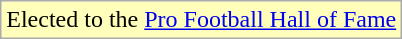<table class="wikitable">
<tr>
<td style="background:#ffb">Elected to the <a href='#'>Pro Football Hall of Fame</a></td>
</tr>
</table>
